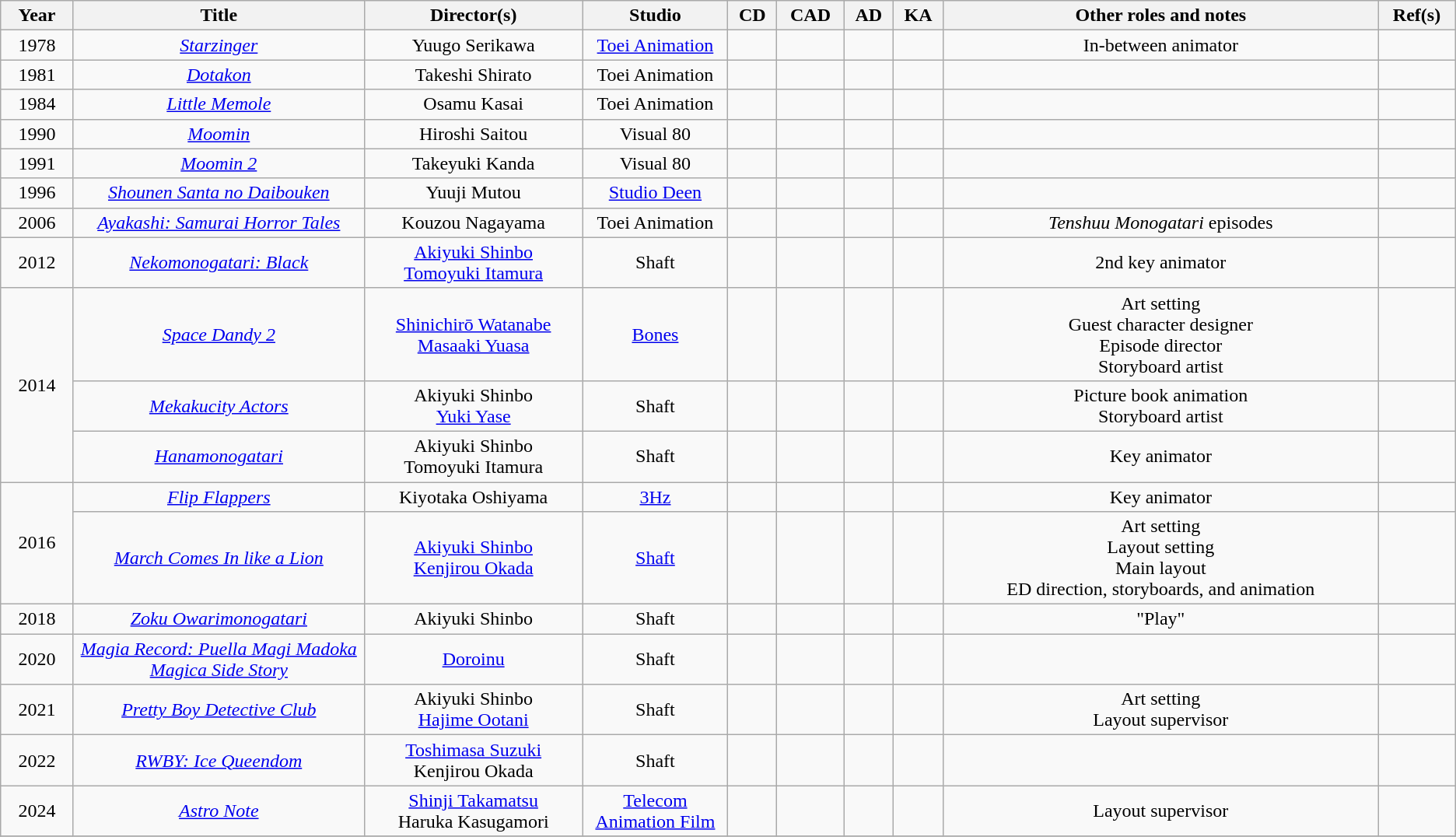<table class="wikitable sortable" style="text-align:center; margin=auto; ">
<tr>
<th scope="col" width=5%>Year</th>
<th scope="col" width=20%>Title</th>
<th scope="col" width=15%>Director(s)</th>
<th scope="col" width=10%>Studio</th>
<th scope="col" class="unsortable">CD</th>
<th scope="col" class="unsortable">CAD</th>
<th scope="col" class="unsortable">AD</th>
<th scope="col" class="unsortable">KA</th>
<th scope="col" class="unsortable">Other roles and notes</th>
<th scope="col" class="unsortable">Ref(s)</th>
</tr>
<tr>
<td>1978</td>
<td><em><a href='#'>Starzinger</a></em></td>
<td>Yuugo Serikawa</td>
<td><a href='#'>Toei Animation</a></td>
<td></td>
<td></td>
<td></td>
<td></td>
<td>In-between animator</td>
<td></td>
</tr>
<tr>
<td>1981</td>
<td><em><a href='#'>Dotakon</a></em></td>
<td>Takeshi Shirato</td>
<td>Toei Animation</td>
<td></td>
<td></td>
<td></td>
<td></td>
<td></td>
<td></td>
</tr>
<tr>
<td>1984</td>
<td><em><a href='#'>Little Memole</a></em></td>
<td>Osamu Kasai</td>
<td>Toei Animation</td>
<td></td>
<td></td>
<td></td>
<td></td>
<td></td>
<td></td>
</tr>
<tr>
<td>1990</td>
<td><em><a href='#'>Moomin</a></em></td>
<td>Hiroshi Saitou</td>
<td>Visual 80</td>
<td></td>
<td></td>
<td></td>
<td></td>
<td></td>
<td></td>
</tr>
<tr>
<td>1991</td>
<td><em><a href='#'>Moomin 2</a></em></td>
<td>Takeyuki Kanda</td>
<td>Visual 80</td>
<td></td>
<td></td>
<td></td>
<td></td>
<td></td>
<td></td>
</tr>
<tr>
<td>1996</td>
<td><em><a href='#'>Shounen Santa no Daibouken</a></em></td>
<td>Yuuji Mutou</td>
<td><a href='#'>Studio Deen</a></td>
<td></td>
<td></td>
<td></td>
<td></td>
<td></td>
<td></td>
</tr>
<tr>
<td>2006</td>
<td><em><a href='#'>Ayakashi: Samurai Horror Tales</a></em></td>
<td>Kouzou Nagayama</td>
<td>Toei Animation</td>
<td></td>
<td></td>
<td></td>
<td></td>
<td><em>Tenshuu Monogatari</em> episodes</td>
<td></td>
</tr>
<tr>
<td>2012</td>
<td><em><a href='#'>Nekomonogatari: Black</a></em></td>
<td><a href='#'>Akiyuki Shinbo</a><br><a href='#'>Tomoyuki Itamura</a></td>
<td>Shaft</td>
<td></td>
<td></td>
<td></td>
<td></td>
<td>2nd key animator</td>
<td></td>
</tr>
<tr>
<td rowspan="3">2014</td>
<td><em><a href='#'>Space Dandy 2</a></em></td>
<td><a href='#'>Shinichirō Watanabe</a><br><a href='#'>Masaaki Yuasa</a></td>
<td><a href='#'>Bones</a></td>
<td></td>
<td></td>
<td></td>
<td></td>
<td>Art setting<br>Guest character designer<br>Episode director<br>Storyboard artist</td>
<td></td>
</tr>
<tr>
<td><em><a href='#'>Mekakucity Actors</a></em></td>
<td>Akiyuki Shinbo<br><a href='#'>Yuki Yase</a></td>
<td>Shaft</td>
<td></td>
<td></td>
<td></td>
<td></td>
<td>Picture book animation<br>Storyboard artist</td>
<td></td>
</tr>
<tr>
<td><em><a href='#'>Hanamonogatari</a></em></td>
<td>Akiyuki Shinbo<br>Tomoyuki Itamura</td>
<td>Shaft</td>
<td></td>
<td></td>
<td></td>
<td></td>
<td>Key animator</td>
<td></td>
</tr>
<tr>
<td rowspan="2">2016</td>
<td><em><a href='#'>Flip Flappers</a></em></td>
<td>Kiyotaka Oshiyama</td>
<td><a href='#'>3Hz</a></td>
<td></td>
<td></td>
<td></td>
<td></td>
<td>Key animator </td>
<td></td>
</tr>
<tr>
<td><em><a href='#'>March Comes In like a Lion</a></em></td>
<td><a href='#'>Akiyuki Shinbo</a><br><a href='#'>Kenjirou Okada</a></td>
<td><a href='#'>Shaft</a></td>
<td></td>
<td></td>
<td></td>
<td></td>
<td>Art setting<br>Layout setting<br>Main layout<br>ED direction, storyboards, and animation</td>
<td></td>
</tr>
<tr>
<td>2018</td>
<td><em><a href='#'>Zoku Owarimonogatari</a></em></td>
<td>Akiyuki Shinbo</td>
<td>Shaft</td>
<td></td>
<td></td>
<td></td>
<td></td>
<td>"Play"</td>
<td></td>
</tr>
<tr>
<td>2020</td>
<td><em><a href='#'>Magia Record: Puella Magi Madoka Magica Side Story</a></em></td>
<td><a href='#'>Doroinu</a></td>
<td>Shaft</td>
<td></td>
<td></td>
<td></td>
<td></td>
<td></td>
<td></td>
</tr>
<tr>
<td>2021</td>
<td><em><a href='#'>Pretty Boy Detective Club</a></em></td>
<td>Akiyuki Shinbo<br><a href='#'>Hajime Ootani</a></td>
<td>Shaft</td>
<td></td>
<td></td>
<td></td>
<td></td>
<td>Art setting<br>Layout supervisor</td>
<td></td>
</tr>
<tr>
<td>2022</td>
<td><em><a href='#'>RWBY: Ice Queendom</a></em></td>
<td><a href='#'>Toshimasa Suzuki</a><br>Kenjirou Okada</td>
<td>Shaft</td>
<td></td>
<td></td>
<td></td>
<td></td>
<td></td>
<td></td>
</tr>
<tr>
<td>2024</td>
<td><em><a href='#'>Astro Note</a></em></td>
<td><a href='#'>Shinji Takamatsu</a><br>Haruka Kasugamori</td>
<td><a href='#'>Telecom Animation Film</a></td>
<td></td>
<td></td>
<td></td>
<td></td>
<td>Layout supervisor</td>
<td></td>
</tr>
<tr>
</tr>
</table>
